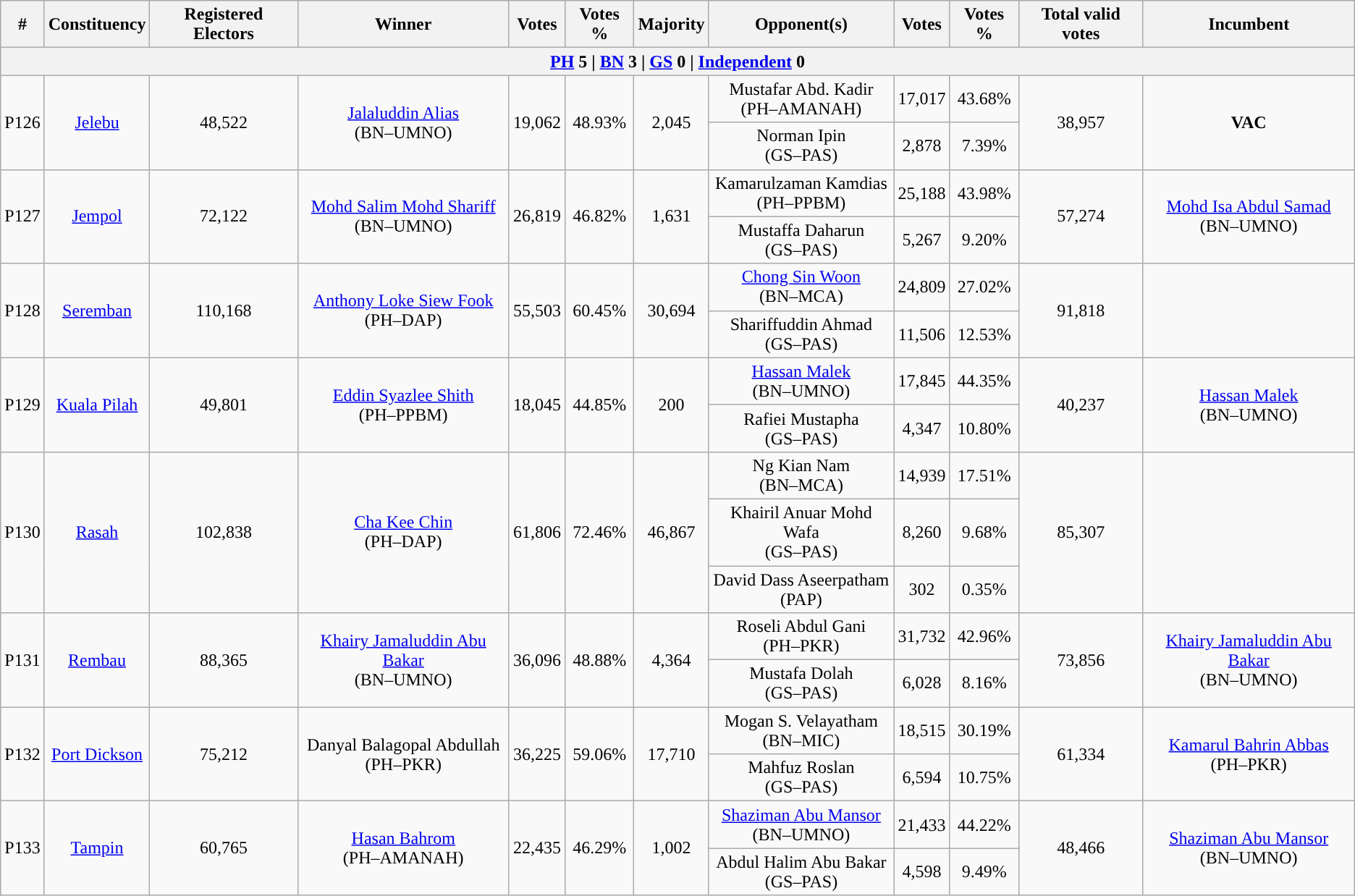<table class="wikitable sortable" style">
<tr>
<th>#</th>
<th>Constituency</th>
<th>Registered Electors</th>
<th>Winner</th>
<th>Votes</th>
<th>Votes %</th>
<th>Majority</th>
<th>Opponent(s)</th>
<th>Votes</th>
<th>Votes %</th>
<th>Total valid votes</th>
<th>Incumbent</th>
</tr>
<tr>
<th colspan="13"><a href='#'>PH</a> <strong>5</strong> | <a href='#'>BN</a> <strong>3</strong> | <a href='#'>GS</a> <strong>0</strong> | <a href='#'>Independent</a> <strong>0</strong></th>
</tr>
<tr align="center">
<td rowspan=2>P126</td>
<td rowspan=2><a href='#'>Jelebu</a></td>
<td rowspan=2>48,522</td>
<td rowspan=2><a href='#'>Jalaluddin Alias</a><br>(BN–UMNO)</td>
<td rowspan=2>19,062</td>
<td rowspan=2>48.93%</td>
<td rowspan=2>2,045</td>
<td>Mustafar Abd. Kadir<br>(PH–AMANAH)</td>
<td>17,017</td>
<td>43.68%</td>
<td rowspan=2>38,957</td>
<td rowspan=2><strong>VAC</strong></td>
</tr>
<tr align="center">
<td>Norman Ipin<br>(GS–PAS)</td>
<td>2,878</td>
<td>7.39%</td>
</tr>
<tr align="center">
<td rowspan=2>P127</td>
<td rowspan=2><a href='#'>Jempol</a></td>
<td rowspan=2>72,122</td>
<td rowspan=2><a href='#'>Mohd Salim Mohd Shariff</a><br>(BN–UMNO)</td>
<td rowspan=2>26,819</td>
<td rowspan=2>46.82%</td>
<td rowspan=2>1,631</td>
<td>Kamarulzaman Kamdias<br>(PH–PPBM)</td>
<td>25,188</td>
<td>43.98%</td>
<td rowspan=2>57,274</td>
<td rowspan=2><a href='#'>Mohd Isa Abdul Samad</a><br>(BN–UMNO)</td>
</tr>
<tr align="center">
<td>Mustaffa Daharun<br>(GS–PAS)</td>
<td>5,267</td>
<td>9.20%</td>
</tr>
<tr align="center">
<td rowspan=2>P128</td>
<td rowspan=2><a href='#'>Seremban</a></td>
<td rowspan=2>110,168</td>
<td rowspan=2><a href='#'>Anthony Loke Siew Fook</a><br>(PH–DAP)</td>
<td rowspan=2>55,503</td>
<td rowspan=2>60.45%</td>
<td rowspan=2>30,694</td>
<td><a href='#'>Chong Sin Woon</a><br>(BN–MCA)</td>
<td>24,809</td>
<td>27.02%</td>
<td rowspan=2>91,818</td>
<td rowspan=2></td>
</tr>
<tr align="center">
<td>Shariffuddin Ahmad<br>(GS–PAS)</td>
<td>11,506</td>
<td>12.53%</td>
</tr>
<tr align="center">
<td rowspan=2>P129</td>
<td rowspan=2><a href='#'>Kuala Pilah</a></td>
<td rowspan=2>49,801</td>
<td rowspan=2><a href='#'>Eddin Syazlee Shith</a><br>(PH–PPBM)</td>
<td rowspan=2>18,045</td>
<td rowspan=2>44.85%</td>
<td rowspan=2>200</td>
<td><a href='#'>Hassan Malek</a> <br>(BN–UMNO)</td>
<td>17,845</td>
<td>44.35%</td>
<td rowspan=2>40,237</td>
<td rowspan=2><a href='#'>Hassan Malek</a> <br>(BN–UMNO)</td>
</tr>
<tr align="center">
<td>Rafiei Mustapha<br>(GS–PAS)</td>
<td>4,347</td>
<td>10.80%</td>
</tr>
<tr align="center">
<td rowspan=3>P130</td>
<td rowspan=3><a href='#'>Rasah</a></td>
<td rowspan=3>102,838</td>
<td rowspan=3><a href='#'>Cha Kee Chin</a><br>(PH–DAP)</td>
<td rowspan=3>61,806</td>
<td rowspan=3>72.46%</td>
<td rowspan=3>46,867</td>
<td>Ng Kian Nam<br>(BN–MCA)</td>
<td>14,939</td>
<td>17.51%</td>
<td rowspan=3>85,307</td>
<td rowspan=3></td>
</tr>
<tr align="center">
<td>Khairil Anuar Mohd Wafa<br>(GS–PAS)</td>
<td>8,260</td>
<td>9.68%</td>
</tr>
<tr align="center">
<td>David Dass Aseerpatham <br>(PAP)</td>
<td>302</td>
<td>0.35%</td>
</tr>
<tr align="center">
<td rowspan=2>P131</td>
<td rowspan=2><a href='#'>Rembau</a></td>
<td rowspan=2>88,365</td>
<td rowspan=2><a href='#'>Khairy Jamaluddin Abu Bakar</a><br>(BN–UMNO)</td>
<td rowspan=2>36,096</td>
<td rowspan=2>48.88%</td>
<td rowspan=2>4,364</td>
<td>Roseli Abdul Gani<br>(PH–PKR)</td>
<td>31,732</td>
<td>42.96%</td>
<td rowspan=2>73,856</td>
<td rowspan=2><a href='#'>Khairy Jamaluddin Abu Bakar</a><br>(BN–UMNO)</td>
</tr>
<tr align="center">
<td>Mustafa Dolah<br>(GS–PAS)</td>
<td>6,028</td>
<td>8.16%</td>
</tr>
<tr align="center">
<td rowspan=2>P132</td>
<td rowspan=2><a href='#'>Port Dickson</a></td>
<td rowspan=2>75,212</td>
<td rowspan=2>Danyal Balagopal Abdullah<br>(PH–PKR)</td>
<td rowspan=2>36,225</td>
<td rowspan=2>59.06%</td>
<td rowspan=2>17,710</td>
<td>Mogan S. Velayatham<br>(BN–MIC)</td>
<td>18,515</td>
<td>30.19%</td>
<td rowspan=2>61,334</td>
<td rowspan=2><a href='#'>Kamarul Bahrin Abbas</a><br>(PH–PKR)</td>
</tr>
<tr align="center">
<td>Mahfuz Roslan<br>(GS–PAS)</td>
<td>6,594</td>
<td>10.75%</td>
</tr>
<tr align="center">
<td rowspan=2>P133</td>
<td rowspan=2><a href='#'>Tampin</a></td>
<td rowspan=2>60,765</td>
<td rowspan=2><a href='#'>Hasan Bahrom</a><br>(PH–AMANAH)</td>
<td rowspan=2>22,435</td>
<td rowspan=2>46.29%</td>
<td rowspan=2>1,002</td>
<td><a href='#'>Shaziman Abu Mansor</a><br>(BN–UMNO)</td>
<td>21,433</td>
<td>44.22%</td>
<td rowspan=2>48,466</td>
<td rowspan=2><a href='#'>Shaziman Abu Mansor</a><br>(BN–UMNO)</td>
</tr>
<tr align="center">
<td>Abdul Halim Abu Bakar<br>(GS–PAS)</td>
<td>4,598</td>
<td>9.49%</td>
</tr>
</table>
